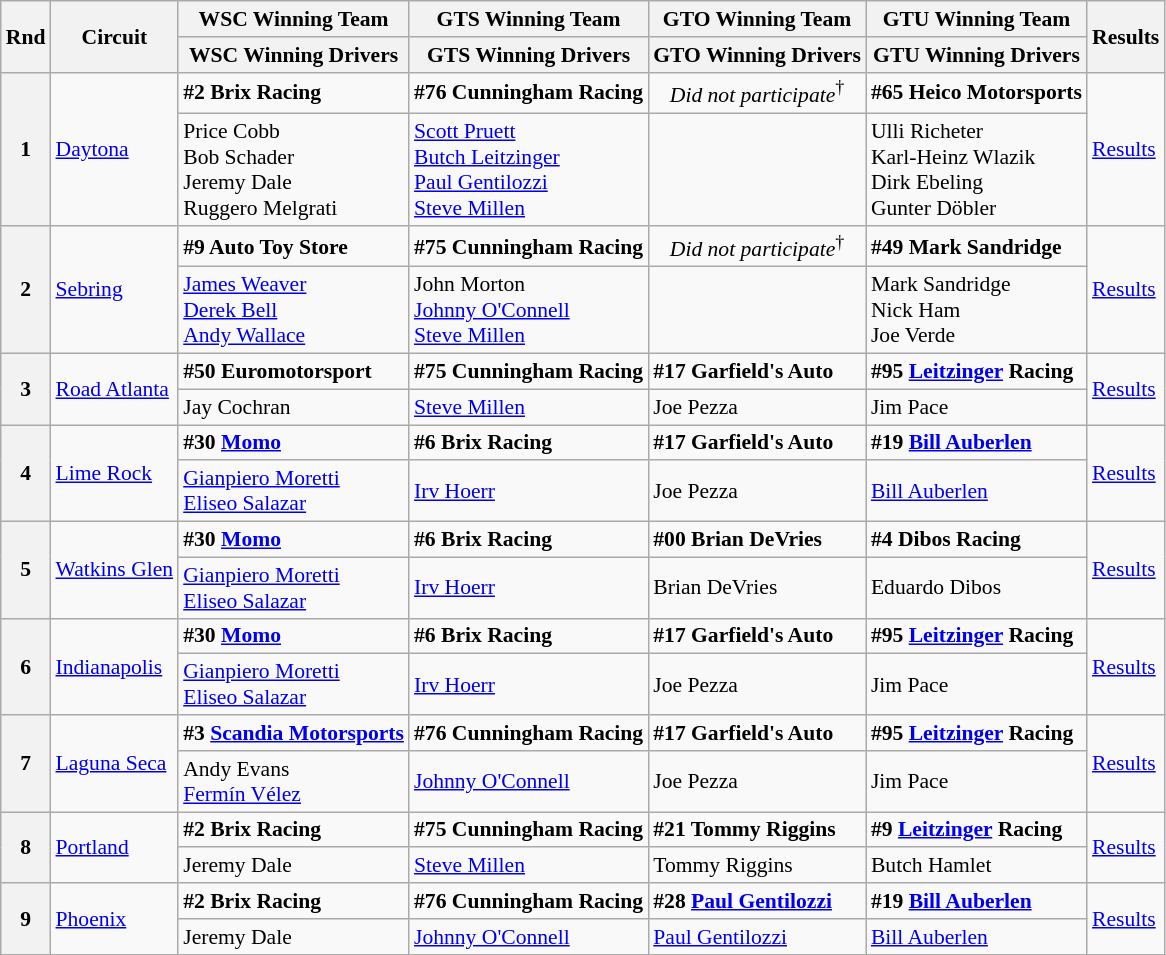<table class="wikitable" style="font-size: 90%;">
<tr>
<th rowspan=2>Rnd</th>
<th rowspan=2>Circuit</th>
<th>WSC Winning Team</th>
<th>GTS Winning Team</th>
<th>GTO Winning Team</th>
<th>GTU Winning Team</th>
<th rowspan=2>Results</th>
</tr>
<tr>
<th>WSC Winning Drivers</th>
<th>GTS Winning Drivers</th>
<th>GTO Winning Drivers</th>
<th>GTU Winning Drivers</th>
</tr>
<tr>
<th rowspan=2>1</th>
<td rowspan=2><a href='#'>Daytona</a></td>
<td><strong> #2 Brix Racing</strong></td>
<td><strong> #76 Cunningham Racing</strong></td>
<td align="center"><em>Did not participate</em><sup>†</sup></td>
<td><strong> #65 Heico Motorsports</strong></td>
<td rowspan=2><a href='#'>Results</a></td>
</tr>
<tr>
<td> Price Cobb<br> Bob Schader<br> Jeremy Dale<br> Ruggero Melgrati</td>
<td> <a href='#'>Scott Pruett</a><br> <a href='#'>Butch Leitzinger</a><br> <a href='#'>Paul Gentilozzi</a><br> <a href='#'>Steve Millen</a></td>
<td></td>
<td> Ulli Richeter<br> Karl-Heinz Wlazik<br> Dirk Ebeling<br> Gunter Döbler</td>
</tr>
<tr>
<th rowspan=2>2</th>
<td rowspan=2><a href='#'>Sebring</a></td>
<td><strong> #9 Auto Toy Store</strong></td>
<td><strong> #75 Cunningham Racing</strong></td>
<td align="center"><em>Did not participate</em><sup>†</sup></td>
<td><strong> #49 Mark Sandridge</strong></td>
<td rowspan=2><a href='#'>Results</a></td>
</tr>
<tr>
<td> <a href='#'>James Weaver</a><br> <a href='#'>Derek Bell</a><br> <a href='#'>Andy Wallace</a></td>
<td> John Morton<br> <a href='#'>Johnny O'Connell</a><br> <a href='#'>Steve Millen</a></td>
<td></td>
<td> Mark Sandridge<br> Nick Ham<br> Joe Verde</td>
</tr>
<tr>
<th rowspan=2>3</th>
<td rowspan=2><a href='#'>Road Atlanta</a></td>
<td><strong> #50 Euromotorsport</strong></td>
<td><strong> #75 Cunningham Racing</strong></td>
<td><strong> #17 Garfield's Auto</strong></td>
<td><strong> #95 <a href='#'>Leitzinger</a> Racing</strong></td>
<td rowspan=2><a href='#'>Results</a></td>
</tr>
<tr>
<td> Jay Cochran</td>
<td> <a href='#'>Steve Millen</a></td>
<td> Joe Pezza</td>
<td> Jim Pace</td>
</tr>
<tr>
<th rowspan=2>4</th>
<td rowspan=2><a href='#'>Lime Rock</a></td>
<td><strong> #30 <a href='#'>Momo</a></strong></td>
<td><strong> #6 Brix Racing</strong></td>
<td><strong> #17 Garfield's Auto</strong></td>
<td><strong> #19 <a href='#'>Bill Auberlen</a></strong></td>
<td rowspan=2><a href='#'>Results</a></td>
</tr>
<tr>
<td> <a href='#'>Gianpiero Moretti</a><br> <a href='#'>Eliseo Salazar</a></td>
<td> <a href='#'>Irv Hoerr</a></td>
<td> Joe Pezza</td>
<td> <a href='#'>Bill Auberlen</a></td>
</tr>
<tr>
<th rowspan=2>5</th>
<td rowspan=2><a href='#'>Watkins Glen</a></td>
<td><strong> #30 <a href='#'>Momo</a></strong></td>
<td><strong> #6 Brix Racing</strong></td>
<td><strong> #00 Brian DeVries</strong></td>
<td><strong> #4 Dibos Racing</strong></td>
<td rowspan=2><a href='#'>Results</a></td>
</tr>
<tr>
<td> <a href='#'>Gianpiero Moretti</a><br> <a href='#'>Eliseo Salazar</a></td>
<td> <a href='#'>Irv Hoerr</a></td>
<td> Brian DeVries</td>
<td> Eduardo Dibos</td>
</tr>
<tr>
<th rowspan=2>6</th>
<td rowspan=2><a href='#'>Indianapolis</a></td>
<td><strong> #30 <a href='#'>Momo</a></strong></td>
<td><strong> #6 Brix Racing</strong></td>
<td><strong> #17 Garfield's Auto</strong></td>
<td><strong> #95 <a href='#'>Leitzinger</a> Racing</strong></td>
<td rowspan=2><a href='#'>Results</a></td>
</tr>
<tr>
<td> <a href='#'>Gianpiero Moretti</a><br> <a href='#'>Eliseo Salazar</a></td>
<td> <a href='#'>Irv Hoerr</a></td>
<td> Joe Pezza</td>
<td> Jim Pace</td>
</tr>
<tr>
<th rowspan=2>7</th>
<td rowspan=2><a href='#'>Laguna Seca</a></td>
<td><strong> #3 <a href='#'>Scandia Motorsports</a></strong></td>
<td><strong> #76 Cunningham Racing</strong></td>
<td><strong> #17 Garfield's Auto</strong></td>
<td><strong> #95 <a href='#'>Leitzinger</a> Racing</strong></td>
<td rowspan=2><a href='#'>Results</a></td>
</tr>
<tr>
<td> Andy Evans<br> <a href='#'>Fermín Vélez</a></td>
<td> <a href='#'>Johnny O'Connell</a></td>
<td> Joe Pezza</td>
<td> Jim Pace</td>
</tr>
<tr>
<th rowspan=2>8</th>
<td rowspan=2><a href='#'>Portland</a></td>
<td><strong> #2 Brix Racing</strong></td>
<td><strong> #75 Cunningham Racing</strong></td>
<td><strong> #21 Tommy Riggins</strong></td>
<td><strong> #9 <a href='#'>Leitzinger</a> Racing</strong></td>
<td rowspan=2><a href='#'>Results</a></td>
</tr>
<tr>
<td> Jeremy Dale</td>
<td> <a href='#'>Steve Millen</a></td>
<td> Tommy Riggins</td>
<td> Butch Hamlet</td>
</tr>
<tr>
<th rowspan=2>9</th>
<td rowspan=2><a href='#'>Phoenix</a></td>
<td><strong> #2 Brix Racing</strong></td>
<td><strong> #76 Cunningham Racing</strong></td>
<td><strong> #28 <a href='#'>Paul Gentilozzi</a></strong></td>
<td><strong> #19 <a href='#'>Bill Auberlen</a></strong></td>
<td rowspan=2><a href='#'>Results</a></td>
</tr>
<tr>
<td> Jeremy Dale</td>
<td> <a href='#'>Johnny O'Connell</a></td>
<td> <a href='#'>Paul Gentilozzi</a></td>
<td> <a href='#'>Bill Auberlen</a></td>
</tr>
</table>
